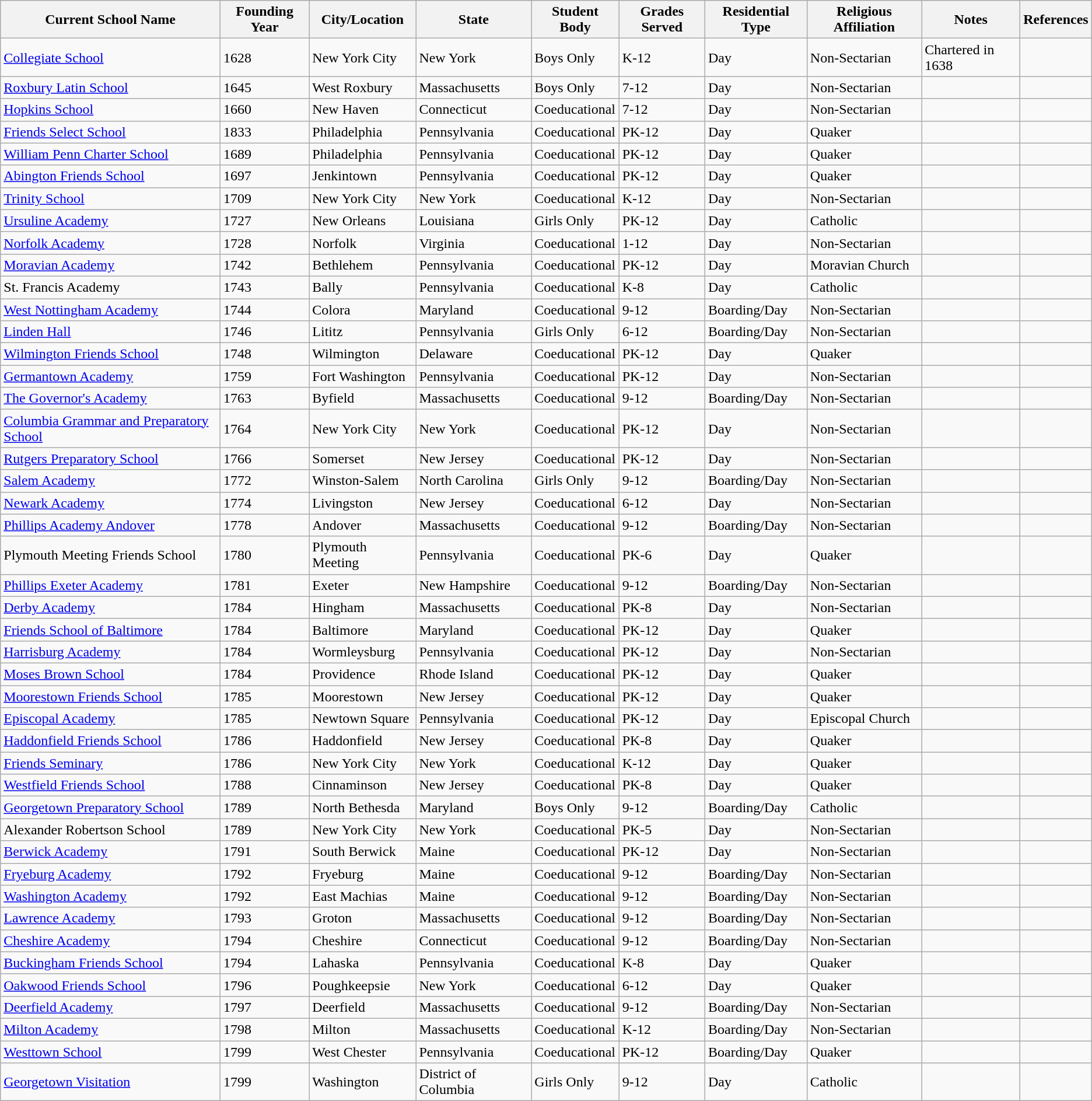<table class="wikitable sortable">
<tr>
<th>Current School Name</th>
<th>Founding Year</th>
<th>City/Location</th>
<th>State</th>
<th>Student Body</th>
<th>Grades Served</th>
<th>Residential Type</th>
<th>Religious Affiliation</th>
<th>Notes</th>
<th>References</th>
</tr>
<tr>
<td><a href='#'>Collegiate School</a></td>
<td>1628</td>
<td>New York City</td>
<td>New York</td>
<td>Boys Only</td>
<td>K-12</td>
<td>Day</td>
<td>Non-Sectarian</td>
<td>Chartered in 1638</td>
<td></td>
</tr>
<tr>
<td><a href='#'>Roxbury Latin School</a></td>
<td>1645</td>
<td>West Roxbury</td>
<td>Massachusetts</td>
<td>Boys Only</td>
<td>7-12</td>
<td>Day</td>
<td>Non-Sectarian</td>
<td></td>
<td></td>
</tr>
<tr>
<td><a href='#'>Hopkins School</a></td>
<td>1660</td>
<td>New Haven</td>
<td>Connecticut</td>
<td>Coeducational</td>
<td>7-12</td>
<td>Day</td>
<td>Non-Sectarian</td>
<td></td>
<td></td>
</tr>
<tr>
<td><a href='#'>Friends Select School</a></td>
<td>1833</td>
<td>Philadelphia</td>
<td>Pennsylvania</td>
<td>Coeducational</td>
<td>PK-12</td>
<td>Day</td>
<td>Quaker</td>
<td></td>
<td></td>
</tr>
<tr>
<td><a href='#'>William Penn Charter School</a></td>
<td>1689</td>
<td>Philadelphia</td>
<td>Pennsylvania</td>
<td>Coeducational</td>
<td>PK-12</td>
<td>Day</td>
<td>Quaker</td>
<td></td>
<td></td>
</tr>
<tr>
<td><a href='#'>Abington Friends School</a></td>
<td>1697</td>
<td>Jenkintown</td>
<td>Pennsylvania</td>
<td>Coeducational</td>
<td>PK-12</td>
<td>Day</td>
<td>Quaker</td>
<td></td>
<td></td>
</tr>
<tr>
<td><a href='#'>Trinity School</a></td>
<td>1709</td>
<td>New York City</td>
<td>New York</td>
<td>Coeducational</td>
<td>K-12</td>
<td>Day</td>
<td>Non-Sectarian</td>
<td></td>
<td></td>
</tr>
<tr>
<td><a href='#'>Ursuline Academy</a></td>
<td>1727</td>
<td>New Orleans</td>
<td>Louisiana</td>
<td>Girls Only</td>
<td>PK-12</td>
<td>Day</td>
<td>Catholic</td>
<td></td>
<td></td>
</tr>
<tr>
<td><a href='#'>Norfolk Academy</a></td>
<td>1728</td>
<td>Norfolk</td>
<td>Virginia</td>
<td>Coeducational</td>
<td>1-12</td>
<td>Day</td>
<td>Non-Sectarian</td>
<td></td>
<td></td>
</tr>
<tr>
<td><a href='#'>Moravian Academy</a></td>
<td>1742</td>
<td>Bethlehem</td>
<td>Pennsylvania</td>
<td>Coeducational</td>
<td>PK-12</td>
<td>Day</td>
<td>Moravian Church</td>
<td></td>
<td></td>
</tr>
<tr>
<td>St. Francis Academy</td>
<td>1743</td>
<td>Bally</td>
<td>Pennsylvania</td>
<td>Coeducational</td>
<td>K-8</td>
<td>Day</td>
<td>Catholic</td>
<td></td>
<td></td>
</tr>
<tr>
<td><a href='#'>West Nottingham Academy</a></td>
<td>1744</td>
<td>Colora</td>
<td>Maryland</td>
<td>Coeducational</td>
<td>9-12</td>
<td>Boarding/Day</td>
<td>Non-Sectarian</td>
<td></td>
<td></td>
</tr>
<tr>
<td><a href='#'>Linden Hall</a></td>
<td>1746</td>
<td>Lititz</td>
<td>Pennsylvania</td>
<td>Girls Only</td>
<td>6-12</td>
<td>Boarding/Day</td>
<td>Non-Sectarian</td>
<td></td>
<td></td>
</tr>
<tr>
<td><a href='#'>Wilmington Friends School</a></td>
<td>1748</td>
<td>Wilmington</td>
<td>Delaware</td>
<td>Coeducational</td>
<td>PK-12</td>
<td>Day</td>
<td>Quaker</td>
<td></td>
<td></td>
</tr>
<tr>
<td><a href='#'>Germantown Academy</a></td>
<td>1759</td>
<td>Fort Washington</td>
<td>Pennsylvania</td>
<td>Coeducational</td>
<td>PK-12</td>
<td>Day</td>
<td>Non-Sectarian</td>
<td></td>
<td></td>
</tr>
<tr>
<td><a href='#'>The Governor's Academy</a></td>
<td>1763</td>
<td>Byfield</td>
<td>Massachusetts</td>
<td>Coeducational</td>
<td>9-12</td>
<td>Boarding/Day</td>
<td>Non-Sectarian</td>
<td></td>
<td></td>
</tr>
<tr>
<td><a href='#'>Columbia Grammar and Preparatory School</a></td>
<td>1764</td>
<td>New York City</td>
<td>New York</td>
<td>Coeducational</td>
<td>PK-12</td>
<td>Day</td>
<td>Non-Sectarian</td>
<td></td>
<td></td>
</tr>
<tr>
<td><a href='#'>Rutgers Preparatory School</a></td>
<td>1766</td>
<td>Somerset</td>
<td>New Jersey</td>
<td>Coeducational</td>
<td>PK-12</td>
<td>Day</td>
<td>Non-Sectarian</td>
<td></td>
<td></td>
</tr>
<tr>
<td><a href='#'>Salem Academy</a></td>
<td>1772</td>
<td>Winston-Salem</td>
<td>North Carolina</td>
<td>Girls Only</td>
<td>9-12</td>
<td>Boarding/Day</td>
<td>Non-Sectarian</td>
<td></td>
<td></td>
</tr>
<tr>
<td><a href='#'>Newark Academy</a></td>
<td>1774</td>
<td>Livingston</td>
<td>New Jersey</td>
<td>Coeducational</td>
<td>6-12</td>
<td>Day</td>
<td>Non-Sectarian</td>
<td></td>
<td></td>
</tr>
<tr>
<td><a href='#'>Phillips Academy Andover</a></td>
<td>1778</td>
<td>Andover</td>
<td>Massachusetts</td>
<td>Coeducational</td>
<td>9-12</td>
<td>Boarding/Day</td>
<td>Non-Sectarian</td>
<td></td>
<td></td>
</tr>
<tr>
<td>Plymouth Meeting Friends School</td>
<td>1780</td>
<td>Plymouth Meeting</td>
<td>Pennsylvania</td>
<td>Coeducational</td>
<td>PK-6</td>
<td>Day</td>
<td>Quaker</td>
<td></td>
<td></td>
</tr>
<tr>
<td><a href='#'>Phillips Exeter Academy</a></td>
<td>1781</td>
<td>Exeter</td>
<td>New Hampshire</td>
<td>Coeducational</td>
<td>9-12</td>
<td>Boarding/Day</td>
<td>Non-Sectarian</td>
<td></td>
<td></td>
</tr>
<tr>
<td><a href='#'>Derby Academy</a></td>
<td>1784</td>
<td>Hingham</td>
<td>Massachusetts</td>
<td>Coeducational</td>
<td>PK-8</td>
<td>Day</td>
<td>Non-Sectarian</td>
<td></td>
<td></td>
</tr>
<tr>
<td><a href='#'>Friends School of Baltimore</a></td>
<td>1784</td>
<td>Baltimore</td>
<td>Maryland</td>
<td>Coeducational</td>
<td>PK-12</td>
<td>Day</td>
<td>Quaker</td>
<td></td>
<td></td>
</tr>
<tr>
<td><a href='#'>Harrisburg Academy</a></td>
<td>1784</td>
<td>Wormleysburg</td>
<td>Pennsylvania</td>
<td>Coeducational</td>
<td>PK-12</td>
<td>Day</td>
<td>Non-Sectarian</td>
<td></td>
<td></td>
</tr>
<tr>
<td><a href='#'>Moses Brown School</a></td>
<td>1784</td>
<td>Providence</td>
<td>Rhode Island</td>
<td>Coeducational</td>
<td>PK-12</td>
<td>Day</td>
<td>Quaker</td>
<td></td>
<td></td>
</tr>
<tr>
<td><a href='#'>Moorestown Friends School</a></td>
<td>1785</td>
<td>Moorestown</td>
<td>New Jersey</td>
<td>Coeducational</td>
<td>PK-12</td>
<td>Day</td>
<td>Quaker</td>
<td></td>
<td></td>
</tr>
<tr>
<td><a href='#'>Episcopal Academy</a></td>
<td>1785</td>
<td>Newtown Square</td>
<td>Pennsylvania</td>
<td>Coeducational</td>
<td>PK-12</td>
<td>Day</td>
<td>Episcopal Church</td>
<td></td>
<td></td>
</tr>
<tr>
<td><a href='#'>Haddonfield Friends School</a></td>
<td>1786</td>
<td>Haddonfield</td>
<td>New Jersey</td>
<td>Coeducational</td>
<td>PK-8</td>
<td>Day</td>
<td>Quaker</td>
<td></td>
<td></td>
</tr>
<tr>
<td><a href='#'>Friends Seminary</a></td>
<td>1786</td>
<td>New York City</td>
<td>New York</td>
<td>Coeducational</td>
<td>K-12</td>
<td>Day</td>
<td>Quaker</td>
<td></td>
<td></td>
</tr>
<tr>
<td><a href='#'>Westfield Friends School</a></td>
<td>1788</td>
<td>Cinnaminson</td>
<td>New Jersey</td>
<td>Coeducational</td>
<td>PK-8</td>
<td>Day</td>
<td>Quaker</td>
<td></td>
<td></td>
</tr>
<tr>
<td><a href='#'>Georgetown Preparatory School</a></td>
<td>1789</td>
<td>North Bethesda</td>
<td>Maryland</td>
<td>Boys Only</td>
<td>9-12</td>
<td>Boarding/Day</td>
<td>Catholic</td>
<td></td>
<td></td>
</tr>
<tr>
<td>Alexander Robertson School</td>
<td>1789</td>
<td>New York City</td>
<td>New York</td>
<td>Coeducational</td>
<td>PK-5</td>
<td>Day</td>
<td>Non-Sectarian</td>
<td></td>
<td></td>
</tr>
<tr>
<td><a href='#'>Berwick Academy</a></td>
<td>1791</td>
<td>South Berwick</td>
<td>Maine</td>
<td>Coeducational</td>
<td>PK-12</td>
<td>Day</td>
<td>Non-Sectarian</td>
<td></td>
<td></td>
</tr>
<tr>
<td><a href='#'>Fryeburg Academy</a></td>
<td>1792</td>
<td>Fryeburg</td>
<td>Maine</td>
<td>Coeducational</td>
<td>9-12</td>
<td>Boarding/Day</td>
<td>Non-Sectarian</td>
<td></td>
<td></td>
</tr>
<tr>
<td><a href='#'>Washington Academy</a></td>
<td>1792</td>
<td>East Machias</td>
<td>Maine</td>
<td>Coeducational</td>
<td>9-12</td>
<td>Boarding/Day</td>
<td>Non-Sectarian</td>
<td></td>
<td></td>
</tr>
<tr>
<td><a href='#'>Lawrence Academy</a></td>
<td>1793</td>
<td>Groton</td>
<td>Massachusetts</td>
<td>Coeducational</td>
<td>9-12</td>
<td>Boarding/Day</td>
<td>Non-Sectarian</td>
<td></td>
<td></td>
</tr>
<tr>
<td><a href='#'>Cheshire Academy</a></td>
<td>1794</td>
<td>Cheshire</td>
<td>Connecticut</td>
<td>Coeducational</td>
<td>9-12</td>
<td>Boarding/Day</td>
<td>Non-Sectarian</td>
<td></td>
<td></td>
</tr>
<tr>
<td><a href='#'>Buckingham Friends School</a></td>
<td>1794</td>
<td>Lahaska</td>
<td>Pennsylvania</td>
<td>Coeducational</td>
<td>K-8</td>
<td>Day</td>
<td>Quaker</td>
<td></td>
<td></td>
</tr>
<tr>
<td><a href='#'>Oakwood Friends School</a></td>
<td>1796</td>
<td>Poughkeepsie</td>
<td>New York</td>
<td>Coeducational</td>
<td>6-12</td>
<td>Day</td>
<td>Quaker</td>
<td></td>
<td></td>
</tr>
<tr>
<td><a href='#'>Deerfield Academy</a></td>
<td>1797</td>
<td>Deerfield</td>
<td>Massachusetts</td>
<td>Coeducational</td>
<td>9-12</td>
<td>Boarding/Day</td>
<td>Non-Sectarian</td>
<td></td>
<td></td>
</tr>
<tr>
<td><a href='#'>Milton Academy</a></td>
<td>1798</td>
<td>Milton</td>
<td>Massachusetts</td>
<td>Coeducational</td>
<td>K-12</td>
<td>Boarding/Day</td>
<td>Non-Sectarian</td>
<td></td>
<td></td>
</tr>
<tr>
<td><a href='#'>Westtown School</a></td>
<td>1799</td>
<td>West Chester</td>
<td>Pennsylvania</td>
<td>Coeducational</td>
<td>PK-12</td>
<td>Boarding/Day</td>
<td>Quaker</td>
<td></td>
<td></td>
</tr>
<tr>
<td><a href='#'>Georgetown Visitation</a></td>
<td>1799</td>
<td>Washington</td>
<td>District of Columbia</td>
<td>Girls Only</td>
<td>9-12</td>
<td>Day</td>
<td>Catholic</td>
<td></td>
<td></td>
</tr>
</table>
